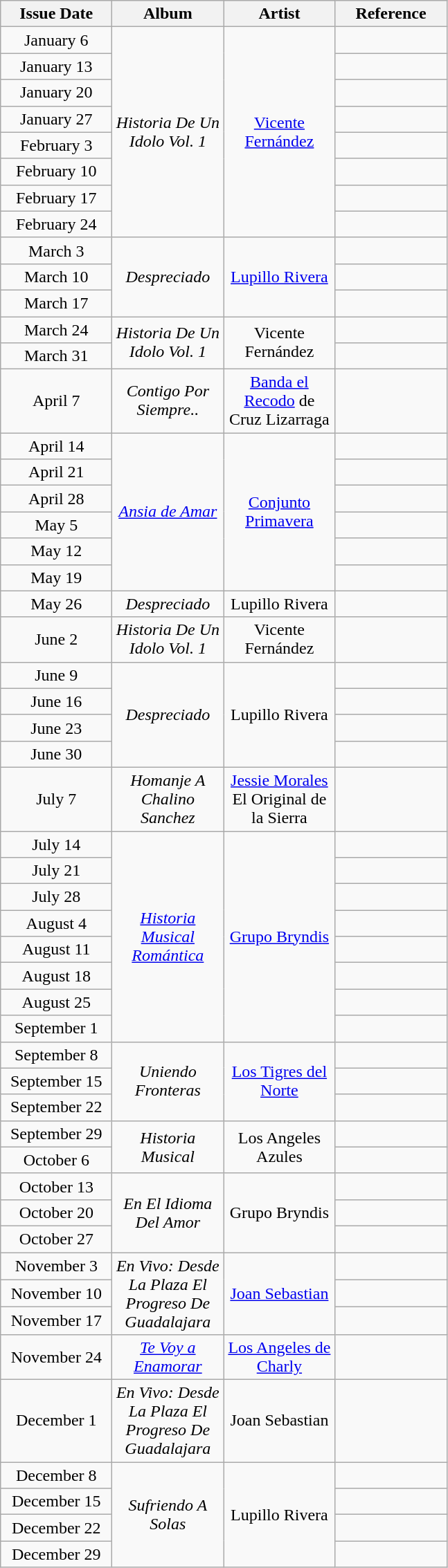<table class="wikitable" style="text-align: center">
<tr>
<th width="100"><strong>Issue Date</strong></th>
<th width="100"><strong>Album</strong></th>
<th width="100"><strong>Artist</strong></th>
<th width="100" class="unsortable"><strong>Reference</strong></th>
</tr>
<tr>
<td>January 6</td>
<td rowspan="8"><em>Historia De Un Idolo Vol. 1</em></td>
<td rowspan="8"><a href='#'>Vicente Fernández</a></td>
<td></td>
</tr>
<tr>
<td>January 13</td>
<td></td>
</tr>
<tr>
<td>January 20</td>
<td></td>
</tr>
<tr>
<td>January 27</td>
<td></td>
</tr>
<tr>
<td>February 3</td>
<td></td>
</tr>
<tr>
<td>February 10</td>
<td></td>
</tr>
<tr>
<td>February 17</td>
<td></td>
</tr>
<tr>
<td>February 24</td>
<td></td>
</tr>
<tr>
<td>March 3</td>
<td rowspan="3"><em>Despreciado</em></td>
<td rowspan="3"><a href='#'>Lupillo Rivera</a></td>
<td></td>
</tr>
<tr>
<td>March 10</td>
<td></td>
</tr>
<tr>
<td>March 17</td>
<td></td>
</tr>
<tr>
<td>March 24</td>
<td rowspan="2"><em>Historia De Un Idolo Vol. 1</em> </td>
<td rowspan="2">Vicente Fernández</td>
<td></td>
</tr>
<tr>
<td>March 31</td>
<td></td>
</tr>
<tr>
<td>April 7</td>
<td><em>Contigo Por Siempre..</em></td>
<td><a href='#'>Banda el Recodo</a> de Cruz Lizarraga</td>
<td></td>
</tr>
<tr>
<td>April 14</td>
<td rowspan="6"><em><a href='#'>Ansia de Amar</a></em></td>
<td rowspan="6"><a href='#'>Conjunto Primavera</a></td>
<td></td>
</tr>
<tr>
<td>April 21</td>
<td></td>
</tr>
<tr>
<td>April 28</td>
<td></td>
</tr>
<tr>
<td>May 5</td>
<td></td>
</tr>
<tr>
<td>May 12</td>
<td></td>
</tr>
<tr>
<td>May 19</td>
<td></td>
</tr>
<tr>
<td>May 26</td>
<td><em>Despreciado</em></td>
<td>Lupillo Rivera</td>
<td></td>
</tr>
<tr>
<td>June 2</td>
<td><em>Historia De Un Idolo Vol. 1</em> </td>
<td>Vicente Fernández</td>
<td></td>
</tr>
<tr>
<td>June 9</td>
<td rowspan="4"><em>Despreciado</em></td>
<td rowspan="4">Lupillo Rivera</td>
<td></td>
</tr>
<tr>
<td>June 16</td>
<td></td>
</tr>
<tr>
<td>June 23</td>
<td></td>
</tr>
<tr>
<td>June 30</td>
<td></td>
</tr>
<tr>
<td>July 7</td>
<td><em>Homanje A Chalino Sanchez</em></td>
<td><a href='#'>Jessie Morales</a> El Original de la Sierra</td>
<td></td>
</tr>
<tr>
<td>July 14</td>
<td rowspan="8"><em><a href='#'>Historia Musical Romántica</a></em></td>
<td rowspan="8"><a href='#'>Grupo Bryndis</a></td>
<td></td>
</tr>
<tr>
<td>July 21</td>
<td></td>
</tr>
<tr>
<td>July 28</td>
<td></td>
</tr>
<tr>
<td>August 4</td>
<td></td>
</tr>
<tr>
<td>August 11</td>
<td></td>
</tr>
<tr>
<td>August 18</td>
<td></td>
</tr>
<tr>
<td>August 25</td>
<td></td>
</tr>
<tr>
<td>September 1</td>
<td></td>
</tr>
<tr>
<td>September 8</td>
<td rowspan="3"><em>Uniendo Fronteras</em></td>
<td rowspan="3"><a href='#'>Los Tigres del Norte</a></td>
<td></td>
</tr>
<tr>
<td>September 15</td>
<td></td>
</tr>
<tr>
<td>September 22</td>
<td></td>
</tr>
<tr>
<td>September 29</td>
<td rowspan="2"><em>Historia Musical</em></td>
<td rowspan="2">Los Angeles Azules</td>
<td></td>
</tr>
<tr>
<td>October 6</td>
<td></td>
</tr>
<tr>
<td>October 13</td>
<td rowspan="3"><em>En El Idioma Del Amor</em></td>
<td rowspan="3">Grupo Bryndis</td>
<td></td>
</tr>
<tr>
<td>October 20</td>
<td></td>
</tr>
<tr>
<td>October 27</td>
<td></td>
</tr>
<tr>
<td>November 3</td>
<td rowspan="3"><em>En Vivo: Desde La Plaza El Progreso De Guadalajara</em></td>
<td rowspan="3"><a href='#'>Joan Sebastian</a></td>
<td></td>
</tr>
<tr>
<td>November 10</td>
<td></td>
</tr>
<tr>
<td>November 17</td>
<td></td>
</tr>
<tr>
<td>November 24</td>
<td><em><a href='#'>Te Voy a Enamorar</a></em></td>
<td><a href='#'>Los Angeles de Charly</a></td>
<td></td>
</tr>
<tr>
<td>December 1</td>
<td><em>En Vivo: Desde La Plaza El Progreso De Guadalajara</em> </td>
<td>Joan Sebastian</td>
<td></td>
</tr>
<tr>
<td>December 8</td>
<td rowspan="4"><em>Sufriendo A Solas</em></td>
<td rowspan="4">Lupillo Rivera</td>
<td></td>
</tr>
<tr>
<td>December 15</td>
<td></td>
</tr>
<tr>
<td>December 22</td>
<td></td>
</tr>
<tr>
<td>December 29</td>
<td></td>
</tr>
</table>
